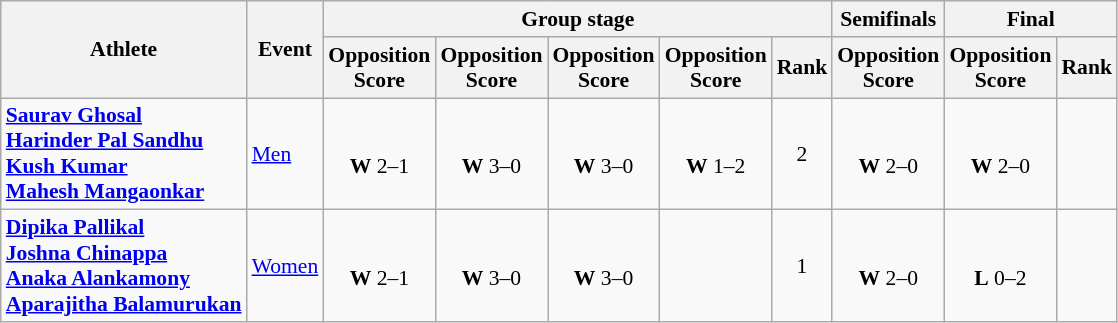<table class=wikitable style="text-align:center; font-size:90%">
<tr>
<th rowspan="2">Athlete</th>
<th rowspan=2>Event</th>
<th colspan=5>Group stage</th>
<th>Semifinals</th>
<th colspan=2>Final</th>
</tr>
<tr>
<th>Opposition<br>Score</th>
<th>Opposition<br>Score</th>
<th>Opposition<br>Score</th>
<th>Opposition<br>Score</th>
<th>Rank</th>
<th>Opposition<br>Score</th>
<th>Opposition<br>Score</th>
<th>Rank</th>
</tr>
<tr>
<td align=left><strong><a href='#'>Saurav Ghosal</a><br><a href='#'>Harinder Pal Sandhu</a><br><a href='#'>Kush Kumar</a><br><a href='#'>Mahesh Mangaonkar</a></strong></td>
<td align=left><a href='#'>Men</a></td>
<td><br><strong>W</strong> 2–1</td>
<td><br><strong>W</strong> 3–0</td>
<td><br><strong>W</strong> 3–0</td>
<td><br><strong>W</strong> 1–2</td>
<td>2</td>
<td><br><strong>W</strong> 2–0</td>
<td><br><strong>W</strong> 2–0</td>
<td></td>
</tr>
<tr>
<td align=left><strong><a href='#'>Dipika Pallikal</a><br><a href='#'>Joshna Chinappa</a><br><a href='#'>Anaka Alankamony</a><br><a href='#'>Aparajitha Balamurukan</a></strong></td>
<td align=left><a href='#'>Women</a></td>
<td><br><strong>W</strong> 2–1</td>
<td><br><strong>W</strong> 3–0</td>
<td><br><strong>W</strong> 3–0</td>
<td></td>
<td>1</td>
<td><br><strong>W</strong> 2–0</td>
<td><br><strong>L</strong> 0–2</td>
<td></td>
</tr>
</table>
